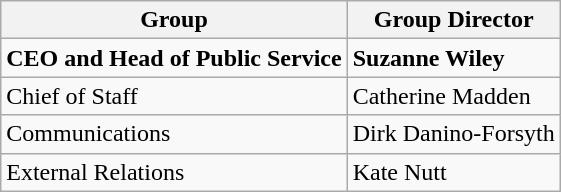<table class="wikitable mw-collapsible">
<tr>
<th>Group</th>
<th>Group Director</th>
</tr>
<tr>
<td><strong>CEO and Head of Public Service</strong></td>
<td><strong>Suzanne Wiley</strong></td>
</tr>
<tr>
<td>Chief of Staff</td>
<td>Catherine Madden</td>
</tr>
<tr>
<td>Communications</td>
<td>Dirk Danino-Forsyth</td>
</tr>
<tr>
<td>External Relations</td>
<td>Kate Nutt</td>
</tr>
</table>
